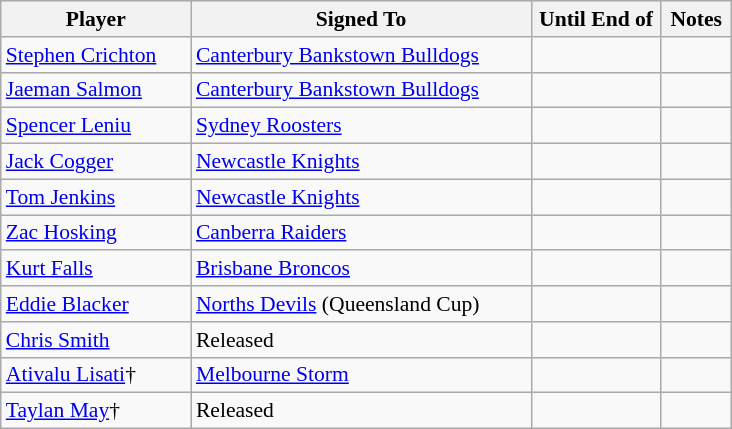<table class="wikitable" style="font-size:90%">
<tr style="background:#efefef;">
<th style="width:120px;">Player</th>
<th style="width:220px;">Signed To</th>
<th style="width:80px;">Until End of</th>
<th style="width:40px;">Notes</th>
</tr>
<tr>
<td><a href='#'>Stephen Crichton</a></td>
<td> <a href='#'>Canterbury Bankstown Bulldogs</a></td>
<td></td>
<td></td>
</tr>
<tr>
<td><a href='#'>Jaeman Salmon</a></td>
<td> <a href='#'>Canterbury Bankstown Bulldogs</a></td>
<td></td>
<td></td>
</tr>
<tr>
<td><a href='#'>Spencer Leniu</a></td>
<td> <a href='#'>Sydney Roosters</a></td>
<td></td>
<td></td>
</tr>
<tr>
<td><a href='#'>Jack Cogger</a></td>
<td> <a href='#'>Newcastle Knights</a></td>
<td></td>
<td></td>
</tr>
<tr>
<td><a href='#'>Tom Jenkins</a></td>
<td> <a href='#'>Newcastle Knights</a></td>
<td></td>
<td></td>
</tr>
<tr>
<td><a href='#'>Zac Hosking</a></td>
<td> <a href='#'>Canberra Raiders</a></td>
<td></td>
<td></td>
</tr>
<tr>
<td><a href='#'>Kurt Falls</a></td>
<td> <a href='#'>Brisbane Broncos</a></td>
<td></td>
<td></td>
</tr>
<tr>
<td><a href='#'>Eddie Blacker</a></td>
<td>  <a href='#'>Norths Devils</a> (Queensland Cup)</td>
<td></td>
<td></td>
</tr>
<tr>
<td><a href='#'>Chris Smith</a></td>
<td>Released</td>
<td></td>
<td></td>
</tr>
<tr>
<td><a href='#'>Ativalu Lisati</a>†</td>
<td> <a href='#'>Melbourne Storm</a></td>
<td></td>
<td></td>
</tr>
<tr>
<td><a href='#'>Taylan May</a>†</td>
<td>Released</td>
<td></td>
<td></td>
</tr>
</table>
